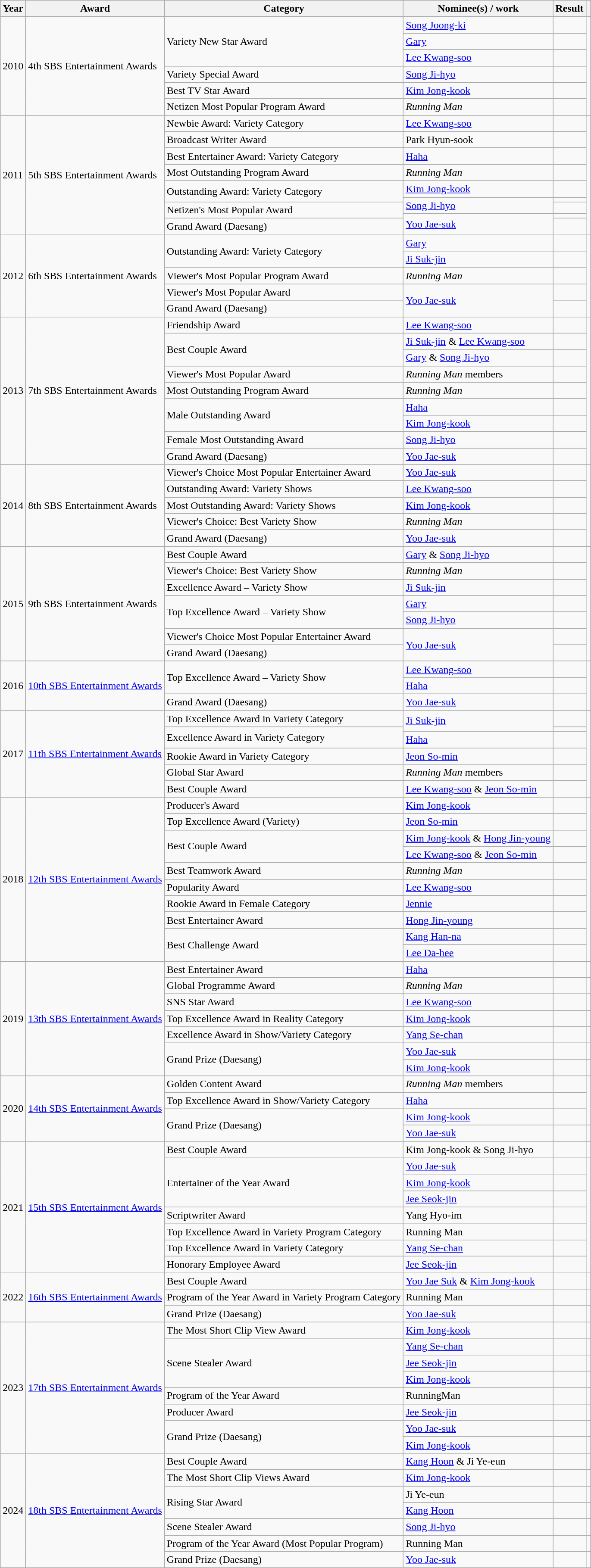<table class="wikitable">
<tr>
<th>Year</th>
<th>Award</th>
<th>Category</th>
<th>Nominee(s) / work</th>
<th>Result</th>
<th></th>
</tr>
<tr>
<td rowspan="6">2010</td>
<td rowspan=6>4th SBS Entertainment Awards</td>
<td rowspan="3">Variety New Star Award</td>
<td><a href='#'>Song Joong-ki</a></td>
<td></td>
<td rowspan="6"></td>
</tr>
<tr>
<td><a href='#'>Gary</a></td>
<td></td>
</tr>
<tr>
<td><a href='#'>Lee Kwang-soo</a></td>
<td></td>
</tr>
<tr>
<td>Variety Special Award</td>
<td><a href='#'>Song Ji-hyo</a></td>
<td></td>
</tr>
<tr>
<td>Best TV Star Award</td>
<td><a href='#'>Kim Jong-kook</a></td>
<td></td>
</tr>
<tr>
<td>Netizen Most Popular Program Award</td>
<td><em>Running Man</em></td>
<td></td>
</tr>
<tr>
<td rowspan="9">2011</td>
<td rowspan=9>5th SBS Entertainment Awards</td>
<td>Newbie Award: Variety Category</td>
<td><a href='#'>Lee Kwang-soo</a></td>
<td></td>
<td rowspan="9"></td>
</tr>
<tr>
<td>Broadcast Writer Award</td>
<td>Park Hyun-sook</td>
<td></td>
</tr>
<tr>
<td>Best Entertainer Award: Variety Category</td>
<td><a href='#'>Haha</a></td>
<td></td>
</tr>
<tr>
<td>Most Outstanding Program Award</td>
<td><em>Running Man</em></td>
<td></td>
</tr>
<tr>
<td rowspan="2">Outstanding Award: Variety Category</td>
<td><a href='#'>Kim Jong-kook</a></td>
<td></td>
</tr>
<tr>
<td rowspan="2"><a href='#'>Song Ji-hyo</a></td>
<td></td>
</tr>
<tr>
<td rowspan="2">Netizen's Most Popular Award</td>
<td></td>
</tr>
<tr>
<td rowspan="2"><a href='#'>Yoo Jae-suk</a></td>
<td></td>
</tr>
<tr>
<td>Grand Award (Daesang)</td>
<td></td>
</tr>
<tr>
<td rowspan="5">2012</td>
<td rowspan="5">6th SBS Entertainment Awards</td>
<td rowspan="2">Outstanding Award: Variety Category</td>
<td><a href='#'>Gary</a></td>
<td></td>
<td rowspan="5"></td>
</tr>
<tr>
<td><a href='#'>Ji Suk-jin</a></td>
<td></td>
</tr>
<tr>
<td>Viewer's Most Popular Program Award</td>
<td><em>Running Man</em></td>
<td></td>
</tr>
<tr>
<td>Viewer's Most Popular Award</td>
<td rowspan="2"><a href='#'>Yoo Jae-suk</a></td>
<td></td>
</tr>
<tr>
<td>Grand Award (Daesang)</td>
<td></td>
</tr>
<tr>
<td rowspan="9">2013</td>
<td rowspan="9">7th SBS Entertainment Awards</td>
<td>Friendship Award</td>
<td><a href='#'>Lee Kwang-soo</a></td>
<td></td>
<td rowspan="9"></td>
</tr>
<tr>
<td rowspan="2">Best Couple Award</td>
<td><a href='#'>Ji Suk-jin</a> & <a href='#'>Lee Kwang-soo</a></td>
<td></td>
</tr>
<tr>
<td><a href='#'>Gary</a> & <a href='#'>Song Ji-hyo</a></td>
<td></td>
</tr>
<tr>
<td>Viewer's Most Popular Award</td>
<td><em>Running Man</em> members</td>
<td></td>
</tr>
<tr>
<td>Most Outstanding Program Award</td>
<td><em>Running Man</em></td>
<td></td>
</tr>
<tr>
<td rowspan="2">Male Outstanding Award</td>
<td><a href='#'>Haha</a></td>
<td></td>
</tr>
<tr>
<td><a href='#'>Kim Jong-kook</a></td>
<td></td>
</tr>
<tr>
<td>Female Most Outstanding Award</td>
<td><a href='#'>Song Ji-hyo</a></td>
<td></td>
</tr>
<tr>
<td>Grand Award (Daesang)</td>
<td><a href='#'>Yoo Jae-suk</a></td>
<td></td>
</tr>
<tr>
<td rowspan="5">2014</td>
<td rowspan="5">8th SBS Entertainment Awards</td>
<td>Viewer's Choice Most Popular Entertainer Award</td>
<td><a href='#'>Yoo Jae-suk</a></td>
<td></td>
<td rowspan="5"></td>
</tr>
<tr>
<td>Outstanding Award: Variety Shows</td>
<td><a href='#'>Lee Kwang-soo</a></td>
<td></td>
</tr>
<tr>
<td>Most Outstanding Award: Variety Shows</td>
<td><a href='#'>Kim Jong-kook</a></td>
<td></td>
</tr>
<tr>
<td>Viewer's Choice: Best Variety Show</td>
<td><em>Running Man</em></td>
<td></td>
</tr>
<tr>
<td>Grand Award (Daesang)</td>
<td><a href='#'>Yoo Jae-suk</a></td>
<td></td>
</tr>
<tr>
<td rowspan="7">2015</td>
<td rowspan="7">9th SBS Entertainment Awards</td>
<td>Best Couple Award</td>
<td><a href='#'>Gary</a> & <a href='#'>Song Ji-hyo</a></td>
<td></td>
<td rowspan="7"></td>
</tr>
<tr>
<td>Viewer's Choice: Best Variety Show</td>
<td><em>Running Man</em></td>
<td></td>
</tr>
<tr>
<td>Excellence Award – Variety Show</td>
<td><a href='#'>Ji Suk-jin</a></td>
<td></td>
</tr>
<tr>
<td rowspan="2">Top Excellence Award – Variety Show</td>
<td><a href='#'>Gary</a></td>
<td></td>
</tr>
<tr>
<td><a href='#'>Song Ji-hyo</a></td>
<td></td>
</tr>
<tr>
<td>Viewer's Choice Most Popular Entertainer Award</td>
<td rowspan="2"><a href='#'>Yoo Jae-suk</a></td>
<td></td>
</tr>
<tr>
<td>Grand Award (Daesang)</td>
<td></td>
</tr>
<tr>
<td rowspan="3">2016</td>
<td rowspan="3"><a href='#'>10th SBS Entertainment Awards</a></td>
<td rowspan="2">Top Excellence Award – Variety Show</td>
<td><a href='#'>Lee Kwang-soo</a></td>
<td></td>
<td rowspan="3"></td>
</tr>
<tr>
<td><a href='#'>Haha</a></td>
<td></td>
</tr>
<tr>
<td>Grand Award (Daesang)</td>
<td><a href='#'>Yoo Jae-suk</a></td>
<td></td>
</tr>
<tr>
<td rowspan="6">2017</td>
<td rowspan="6"><a href='#'>11th SBS Entertainment Awards</a></td>
<td>Top Excellence Award in Variety Category</td>
<td rowspan="2"><a href='#'>Ji Suk-jin</a></td>
<td></td>
<td rowspan="6"></td>
</tr>
<tr>
<td rowspan="2">Excellence Award in Variety Category</td>
<td></td>
</tr>
<tr>
<td><a href='#'>Haha</a></td>
<td></td>
</tr>
<tr>
<td>Rookie Award in Variety Category</td>
<td><a href='#'>Jeon So-min</a></td>
<td></td>
</tr>
<tr>
<td>Global Star Award</td>
<td><em>Running Man</em> members</td>
<td></td>
</tr>
<tr>
<td>Best Couple Award</td>
<td><a href='#'>Lee Kwang-soo</a> & <a href='#'>Jeon So-min</a></td>
<td></td>
</tr>
<tr>
<td rowspan="10">2018</td>
<td rowspan="10"><a href='#'>12th SBS Entertainment Awards</a></td>
<td>Producer's Award</td>
<td><a href='#'>Kim Jong-kook</a></td>
<td></td>
<td rowspan="10"></td>
</tr>
<tr>
<td>Top Excellence Award (Variety)</td>
<td><a href='#'>Jeon So-min</a></td>
<td></td>
</tr>
<tr>
<td rowspan="2">Best Couple Award</td>
<td><a href='#'>Kim Jong-kook</a> & <a href='#'>Hong Jin-young</a></td>
<td></td>
</tr>
<tr>
<td><a href='#'>Lee Kwang-soo</a> & <a href='#'>Jeon So-min</a></td>
<td></td>
</tr>
<tr>
<td>Best Teamwork Award</td>
<td><em>Running Man</em></td>
<td></td>
</tr>
<tr>
<td>Popularity Award</td>
<td><a href='#'>Lee Kwang-soo</a></td>
<td></td>
</tr>
<tr>
<td>Rookie Award in Female Category</td>
<td><a href='#'>Jennie</a></td>
<td></td>
</tr>
<tr>
<td>Best Entertainer Award</td>
<td><a href='#'>Hong Jin-young</a></td>
<td></td>
</tr>
<tr>
<td rowspan="2">Best Challenge Award</td>
<td><a href='#'>Kang Han-na</a></td>
<td></td>
</tr>
<tr>
<td><a href='#'>Lee Da-hee</a></td>
<td></td>
</tr>
<tr>
<td rowspan="7">2019</td>
<td rowspan="7"><a href='#'>13th SBS Entertainment Awards</a></td>
<td>Best Entertainer Award</td>
<td><a href='#'>Haha</a></td>
<td></td>
<td></td>
</tr>
<tr>
<td>Global Programme Award</td>
<td><em>Running Man</em></td>
<td></td>
<td></td>
</tr>
<tr>
<td>SNS Star Award</td>
<td><a href='#'>Lee Kwang-soo</a></td>
<td></td>
<td></td>
</tr>
<tr>
<td>Top Excellence Award in Reality Category</td>
<td><a href='#'>Kim Jong-kook</a></td>
<td></td>
<td></td>
</tr>
<tr>
<td>Excellence Award in Show/Variety Category</td>
<td><a href='#'>Yang Se-chan</a></td>
<td></td>
<td></td>
</tr>
<tr>
<td rowspan="2">Grand Prize (Daesang)</td>
<td><a href='#'>Yoo Jae-suk</a></td>
<td></td>
<td></td>
</tr>
<tr>
<td><a href='#'>Kim Jong-kook</a></td>
<td></td>
<td></td>
</tr>
<tr>
<td rowspan="4">2020</td>
<td rowspan="4"><a href='#'>14th SBS Entertainment Awards</a></td>
<td>Golden Content Award</td>
<td><em>Running Man</em> members</td>
<td></td>
<td rowspan="3"></td>
</tr>
<tr>
<td>Top Excellence Award in Show/Variety Category</td>
<td><a href='#'>Haha</a></td>
<td></td>
</tr>
<tr>
<td rowspan="2">Grand Prize (Daesang)</td>
<td><a href='#'>Kim Jong-kook</a></td>
<td></td>
</tr>
<tr>
<td><a href='#'>Yoo Jae-suk</a></td>
<td></td>
<td></td>
</tr>
<tr>
<td rowspan="8">2021</td>
<td rowspan="8"><a href='#'>15th SBS Entertainment Awards</a></td>
<td>Best Couple Award</td>
<td>Kim Jong-kook & Song Ji-hyo</td>
<td></td>
<td></td>
</tr>
<tr>
<td rowspan="3">Entertainer of the Year Award</td>
<td><a href='#'>Yoo Jae-suk</a></td>
<td></td>
<td rowspan="7"></td>
</tr>
<tr>
<td><a href='#'>Kim Jong-kook</a></td>
<td></td>
</tr>
<tr>
<td><a href='#'>Jee Seok-jin</a></td>
<td></td>
</tr>
<tr>
<td>Scriptwriter Award</td>
<td>Yang Hyo-im</td>
<td></td>
</tr>
<tr>
<td>Top Excellence Award in Variety Program Category</td>
<td>Running Man</td>
<td></td>
</tr>
<tr>
<td>Top Excellence Award in Variety Category</td>
<td><a href='#'>Yang Se-chan</a></td>
<td></td>
</tr>
<tr>
<td>Honorary Employee Award</td>
<td><a href='#'>Jee Seok-jin</a></td>
<td></td>
</tr>
<tr>
<td rowspan="3">2022</td>
<td rowspan="3"><a href='#'>16th SBS Entertainment Awards</a></td>
<td>Best Couple Award</td>
<td><a href='#'>Yoo Jae Suk</a> & <a href='#'>Kim Jong-kook</a></td>
<td></td>
<td></td>
</tr>
<tr>
<td>Program of the Year Award in Variety Program Category</td>
<td>Running Man</td>
<td></td>
<td></td>
</tr>
<tr>
<td>Grand Prize (Daesang)</td>
<td><a href='#'>Yoo Jae-suk</a></td>
<td></td>
<td></td>
</tr>
<tr>
<td rowspan="8">2023</td>
<td rowspan="8"><a href='#'>17th SBS Entertainment Awards</a></td>
<td>The Most Short Clip View Award</td>
<td><a href='#'>Kim Jong-kook</a></td>
<td></td>
<td></td>
</tr>
<tr>
<td rowspan="3">Scene Stealer Award</td>
<td><a href='#'>Yang Se-chan</a></td>
<td></td>
<td></td>
</tr>
<tr>
<td><a href='#'>Jee Seok-jin</a></td>
<td></td>
<td></td>
</tr>
<tr>
<td><a href='#'>Kim Jong-kook</a></td>
<td></td>
<td></td>
</tr>
<tr>
<td>Program of the Year Award</td>
<td>RunningMan</td>
<td></td>
<td></td>
</tr>
<tr>
<td>Producer Award</td>
<td><a href='#'>Jee Seok-jin</a></td>
<td></td>
<td></td>
</tr>
<tr>
<td rowspan="2">Grand Prize (Daesang)</td>
<td><a href='#'>Yoo Jae-suk</a></td>
<td></td>
<td></td>
</tr>
<tr>
<td><a href='#'>Kim Jong-kook</a></td>
<td></td>
<td></td>
</tr>
<tr>
<td rowspan="9">2024</td>
<td rowspan="9"><a href='#'>18th SBS Entertainment Awards</a></td>
<td>Best Couple Award</td>
<td><a href='#'>Kang Hoon</a> & Ji Ye-eun</td>
<td></td>
<td></td>
</tr>
<tr>
<td>The Most Short Clip Views Award</td>
<td><a href='#'>Kim Jong-kook</a></td>
<td></td>
<td></td>
</tr>
<tr>
<td rowspan="2">Rising Star Award</td>
<td>Ji Ye-eun</td>
<td></td>
<td></td>
</tr>
<tr>
<td><a href='#'>Kang Hoon</a></td>
<td></td>
<td></td>
</tr>
<tr>
<td>Scene Stealer Award</td>
<td><a href='#'>Song Ji-hyo</a></td>
<td></td>
<td></td>
</tr>
<tr>
<td>Program of the Year Award (Most                 Popular Program)</td>
<td>Running Man</td>
<td></td>
<td></td>
</tr>
<tr>
<td>Grand Prize (Daesang)</td>
<td><a href='#'>Yoo Jae-suk</a></td>
<td></td>
<td></td>
</tr>
</table>
